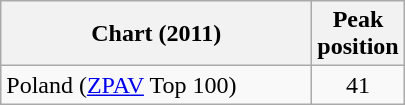<table class="wikitable sortable">
<tr>
<th style="text-align:center; width:200px;">Chart (2011)</th>
<th style="text-align:center;">Peak<br>position</th>
</tr>
<tr>
<td>Poland (<a href='#'>ZPAV</a> Top 100)</td>
<td style="text-align:center;">41</td>
</tr>
</table>
